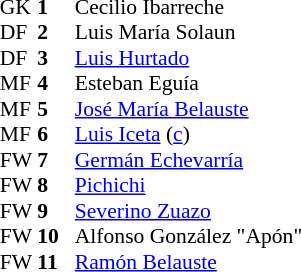<table style="font-size:90%; margin:0.2em auto;" cellspacing="0" cellpadding="0">
<tr>
<th width="25"></th>
<th width="25"></th>
</tr>
<tr>
<td>GK</td>
<td><strong>1</strong></td>
<td> Cecilio Ibarreche</td>
</tr>
<tr>
<td>DF</td>
<td><strong>2</strong></td>
<td> Luis María Solaun</td>
</tr>
<tr>
<td>DF</td>
<td><strong>3</strong></td>
<td> <a href='#'>Luis Hurtado</a></td>
</tr>
<tr>
<td>MF</td>
<td><strong>4</strong></td>
<td> Esteban Eguía</td>
</tr>
<tr>
<td>MF</td>
<td><strong>5</strong></td>
<td> <a href='#'>José María Belauste</a></td>
</tr>
<tr>
<td>MF</td>
<td><strong>6</strong></td>
<td> <a href='#'>Luis Iceta</a> (<a href='#'>c</a>)</td>
</tr>
<tr>
<td>FW</td>
<td><strong>7</strong></td>
<td> <a href='#'>Germán Echevarría</a></td>
</tr>
<tr>
<td>FW</td>
<td><strong>8</strong></td>
<td> <a href='#'>Pichichi</a></td>
</tr>
<tr>
<td>FW</td>
<td><strong>9</strong></td>
<td> <a href='#'>Severino Zuazo</a></td>
</tr>
<tr>
<td>FW</td>
<td><strong>10</strong></td>
<td> Alfonso González "Apón"</td>
</tr>
<tr>
<td>FW</td>
<td><strong>11</strong></td>
<td> <a href='#'>Ramón Belauste</a></td>
</tr>
<tr>
</tr>
</table>
